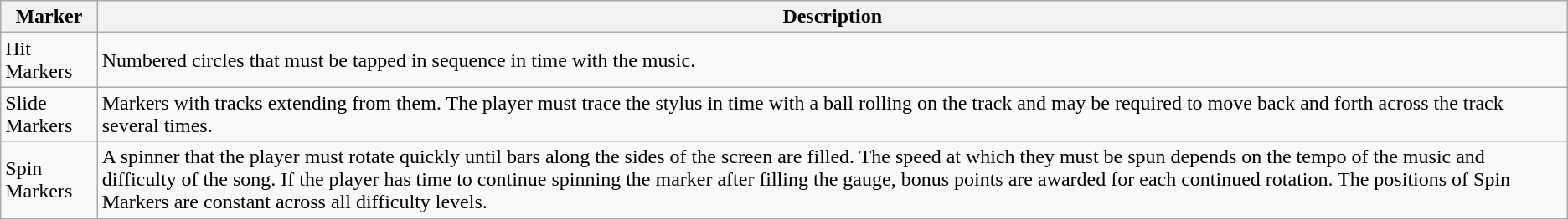<table class="wikitable">
<tr>
<th>Marker</th>
<th>Description</th>
</tr>
<tr>
<td>Hit Markers</td>
<td>Numbered circles that must be tapped in sequence in time with the music.</td>
</tr>
<tr>
<td>Slide Markers</td>
<td>Markers with tracks extending from them. The player must trace the stylus in time with a ball rolling on the track and may be required to move back and forth across the track several times.</td>
</tr>
<tr>
<td>Spin Markers</td>
<td>A spinner that the player must rotate quickly until bars along the sides of the screen are filled. The speed at which they must be spun depends on the tempo of the music and difficulty of the song. If the player has time to continue spinning the marker after filling the gauge, bonus points are awarded for each continued rotation. The positions of Spin Markers are constant across all difficulty levels.</td>
</tr>
</table>
